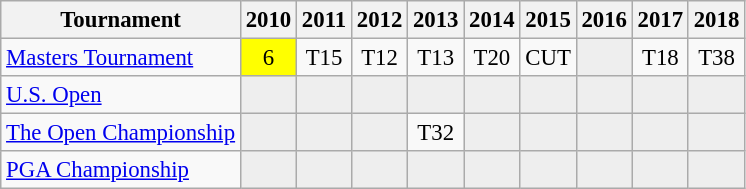<table class="wikitable" style="font-size:95%;text-align:center;">
<tr>
<th>Tournament</th>
<th>2010</th>
<th>2011</th>
<th>2012</th>
<th>2013</th>
<th>2014</th>
<th>2015</th>
<th>2016</th>
<th>2017</th>
<th>2018</th>
</tr>
<tr>
<td align=left><a href='#'>Masters Tournament</a></td>
<td style="background:yellow;">6</td>
<td>T15</td>
<td>T12</td>
<td>T13</td>
<td>T20</td>
<td>CUT</td>
<td style="background:#eeeeee;"></td>
<td>T18</td>
<td>T38</td>
</tr>
<tr>
<td align=left><a href='#'>U.S. Open</a></td>
<td style="background:#eeeeee;"></td>
<td style="background:#eeeeee;"></td>
<td style="background:#eeeeee;"></td>
<td style="background:#eeeeee;"></td>
<td style="background:#eeeeee;"></td>
<td style="background:#eeeeee;"></td>
<td style="background:#eeeeee;"></td>
<td style="background:#eeeeee;"></td>
<td style="background:#eeeeee;"></td>
</tr>
<tr>
<td align=left><a href='#'>The Open Championship</a></td>
<td style="background:#eeeeee;"></td>
<td style="background:#eeeeee;"></td>
<td style="background:#eeeeee;"></td>
<td>T32</td>
<td style="background:#eeeeee;"></td>
<td style="background:#eeeeee;"></td>
<td style="background:#eeeeee;"></td>
<td style="background:#eeeeee;"></td>
<td style="background:#eeeeee;"></td>
</tr>
<tr>
<td align=left><a href='#'>PGA Championship</a></td>
<td style="background:#eeeeee;"></td>
<td style="background:#eeeeee;"></td>
<td style="background:#eeeeee;"></td>
<td style="background:#eeeeee;"></td>
<td style="background:#eeeeee;"></td>
<td style="background:#eeeeee;"></td>
<td style="background:#eeeeee;"></td>
<td style="background:#eeeeee;"></td>
<td style="background:#eeeeee;"></td>
</tr>
</table>
